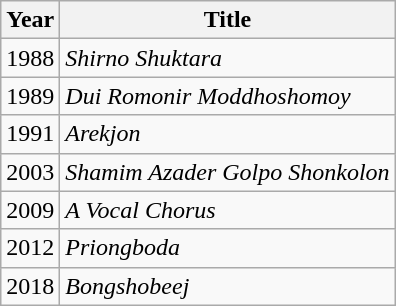<table class="wikitable">
<tr>
<th>Year</th>
<th>Title</th>
</tr>
<tr>
<td rowspan="1">1988</td>
<td><em>Shirno Shuktara</em></td>
</tr>
<tr>
<td rowspan="1">1989</td>
<td><em>Dui Romonir Moddhoshomoy</em></td>
</tr>
<tr>
<td rowspan="1">1991</td>
<td><em>Arekjon</em></td>
</tr>
<tr>
<td rowspan="1">2003</td>
<td><em>Shamim Azader Golpo Shonkolon</em></td>
</tr>
<tr>
<td rowspan="1">2009</td>
<td><em>A Vocal Chorus</em></td>
</tr>
<tr>
<td rowspan="1">2012</td>
<td><em>Priongboda</em></td>
</tr>
<tr>
<td rowspan="1">2018</td>
<td><em>Bongshobeej</em></td>
</tr>
</table>
